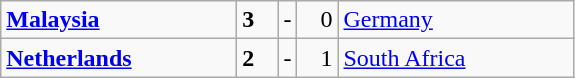<table class="wikitable">
<tr>
<td width=150> <strong><a href='#'>Malaysia</a></strong></td>
<td width=20 align="left"><strong>3</strong></td>
<td>-</td>
<td width=20 align="right">0</td>
<td width=150> <a href='#'>Germany</a></td>
</tr>
<tr>
<td> <strong><a href='#'>Netherlands</a></strong></td>
<td align="left"><strong>2</strong></td>
<td>-</td>
<td align="right">1</td>
<td> <a href='#'>South Africa</a></td>
</tr>
</table>
